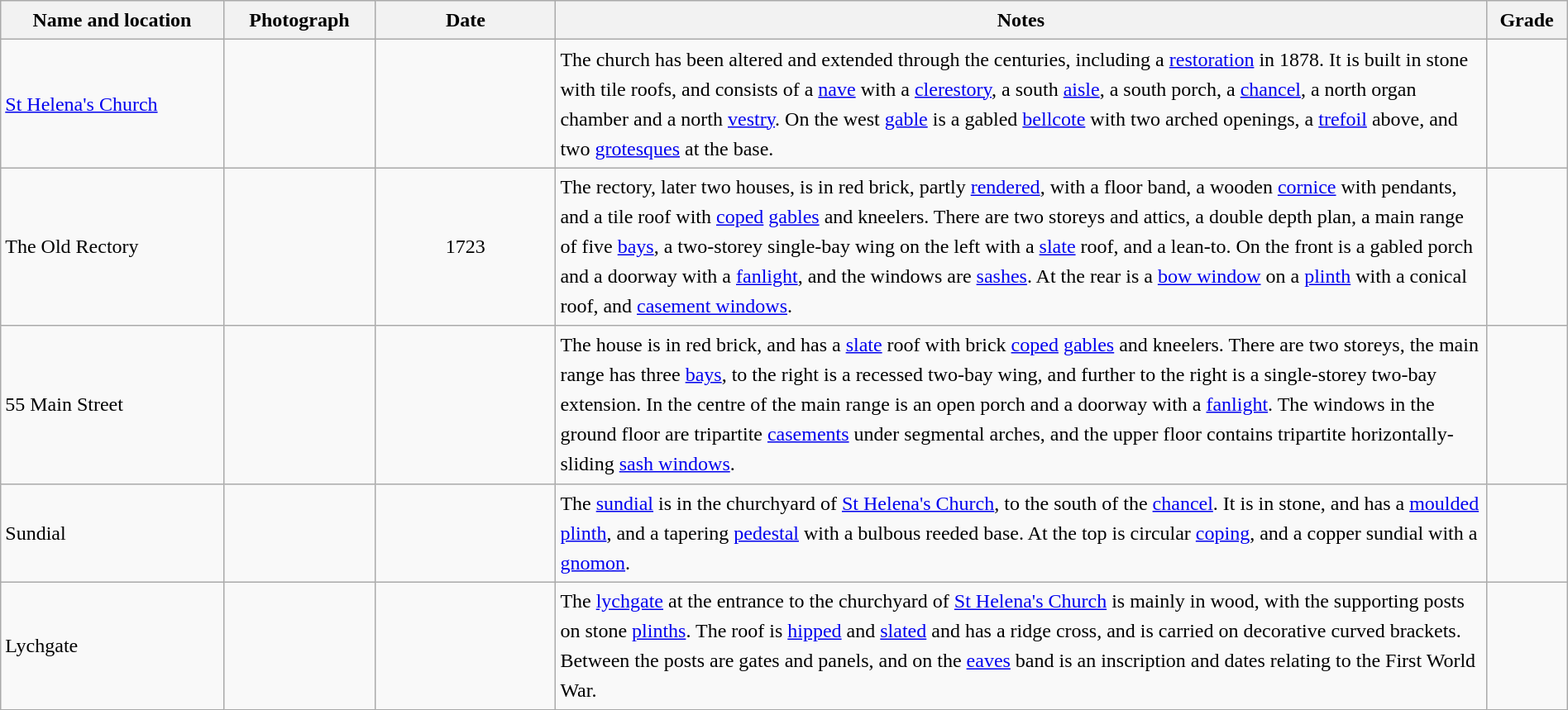<table class="wikitable sortable plainrowheaders" style="width:100%; border:0px; text-align:left; line-height:150%">
<tr>
<th scope="col"  style="width:150px">Name and location</th>
<th scope="col"  style="width:100px" class="unsortable">Photograph</th>
<th scope="col"  style="width:120px">Date</th>
<th scope="col"  style="width:650px" class="unsortable">Notes</th>
<th scope="col"  style="width:50px">Grade</th>
</tr>
<tr>
<td><a href='#'>St Helena's Church</a><br><small></small></td>
<td></td>
<td align="center"></td>
<td>The church has been altered and extended through the centuries, including a <a href='#'>restoration</a> in 1878.  It is built in stone with tile roofs, and consists of a <a href='#'>nave</a> with a <a href='#'>clerestory</a>, a south <a href='#'>aisle</a>, a south porch, a <a href='#'>chancel</a>, a north organ chamber and a north <a href='#'>vestry</a>.  On the west <a href='#'>gable</a> is a gabled <a href='#'>bellcote</a> with two arched openings, a <a href='#'>trefoil</a> above, and two <a href='#'>grotesques</a> at the base.</td>
<td align="center" ></td>
</tr>
<tr>
<td>The Old Rectory<br><small></small></td>
<td></td>
<td align="center">1723</td>
<td>The rectory, later two houses, is in red brick, partly <a href='#'>rendered</a>, with a floor band, a wooden <a href='#'>cornice</a> with pendants, and a tile roof with <a href='#'>coped</a> <a href='#'>gables</a> and kneelers.  There are two storeys and attics, a double depth plan, a main range of five <a href='#'>bays</a>, a two-storey single-bay wing on the left with a <a href='#'>slate</a> roof, and a lean-to.  On the front is a gabled porch and a doorway with a <a href='#'>fanlight</a>, and the windows are <a href='#'>sashes</a>.  At the rear is a <a href='#'>bow window</a> on a <a href='#'>plinth</a> with a conical roof, and <a href='#'>casement windows</a>.</td>
<td align="center" ></td>
</tr>
<tr>
<td>55 Main Street<br><small></small></td>
<td></td>
<td align="center"></td>
<td>The house is in red brick, and has a <a href='#'>slate</a> roof with brick <a href='#'>coped</a> <a href='#'>gables</a> and kneelers.  There are two storeys, the main range has three <a href='#'>bays</a>, to the right is a recessed two-bay wing, and further to the right is a single-storey two-bay extension.  In the centre of the main range is an open porch and a doorway with a <a href='#'>fanlight</a>.  The windows in the ground floor are tripartite <a href='#'>casements</a> under segmental arches, and the upper floor contains tripartite horizontally-sliding <a href='#'>sash windows</a>.</td>
<td align="center" ></td>
</tr>
<tr>
<td>Sundial<br><small></small></td>
<td></td>
<td align="center"></td>
<td>The <a href='#'>sundial</a> is in the churchyard of <a href='#'>St Helena's Church</a>, to the south of the <a href='#'>chancel</a>.  It is in stone, and has a <a href='#'>moulded</a> <a href='#'>plinth</a>, and a tapering <a href='#'>pedestal</a> with a bulbous reeded base.  At the top is circular <a href='#'>coping</a>, and a copper sundial with a <a href='#'>gnomon</a>.</td>
<td align="center" ></td>
</tr>
<tr>
<td>Lychgate<br><small></small></td>
<td></td>
<td align="center"></td>
<td>The <a href='#'>lychgate</a> at the entrance to the churchyard of <a href='#'>St Helena's Church</a> is mainly in wood, with the supporting posts on stone <a href='#'>plinths</a>.  The roof is <a href='#'>hipped</a> and <a href='#'>slated</a> and has a ridge cross, and is carried on decorative curved brackets.  Between the posts are gates and panels, and on the <a href='#'>eaves</a> band is an inscription and dates relating to the First World War.</td>
<td align="center" ></td>
</tr>
<tr>
</tr>
</table>
